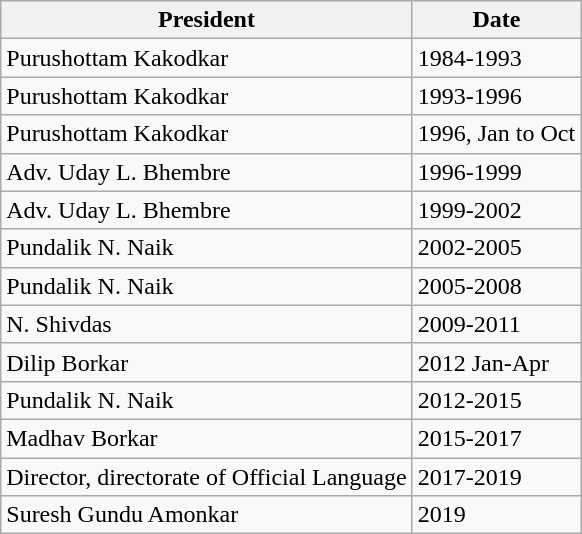<table class="wikitable">
<tr>
<th>President</th>
<th>Date</th>
</tr>
<tr>
<td>Purushottam Kakodkar</td>
<td>1984-1993</td>
</tr>
<tr>
<td>Purushottam Kakodkar</td>
<td>1993-1996</td>
</tr>
<tr>
<td>Purushottam Kakodkar</td>
<td>1996, Jan to Oct</td>
</tr>
<tr>
<td>Adv. Uday L. Bhembre</td>
<td>1996-1999</td>
</tr>
<tr>
<td>Adv. Uday L. Bhembre</td>
<td>1999-2002</td>
</tr>
<tr>
<td>Pundalik N. Naik</td>
<td>2002-2005</td>
</tr>
<tr>
<td>Pundalik N. Naik</td>
<td>2005-2008</td>
</tr>
<tr>
<td>N. Shivdas</td>
<td>2009-2011</td>
</tr>
<tr>
<td>Dilip Borkar</td>
<td>2012 Jan-Apr</td>
</tr>
<tr>
<td>Pundalik N. Naik</td>
<td>2012-2015</td>
</tr>
<tr>
<td>Madhav Borkar</td>
<td>2015-2017</td>
</tr>
<tr>
<td>Director, directorate of Official Language</td>
<td>2017-2019</td>
</tr>
<tr>
<td>Suresh Gundu Amonkar</td>
<td>2019</td>
</tr>
</table>
